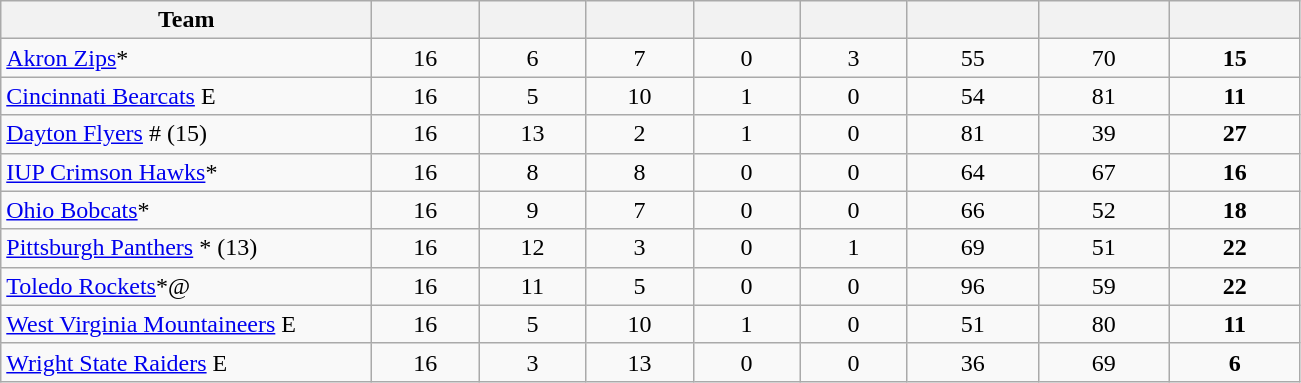<table border="0" cellspacing="0" cellpadding="0">
<tr>
<td colspan="2"><br><table class="wikitable sortable">
<tr>
<th style="width:15em;" class="unsortable">Team </th>
<th style="width:4em;"></th>
<th style="width:4em;"></th>
<th style="width:4em;"></th>
<th style="width:4em;"></th>
<th style="width:4em;"></th>
<th style="width:5em;"></th>
<th style="width:5em;"></th>
<th style="width:5em;"></th>
</tr>
<tr style="text-align: center;">
<td align=left><a href='#'>Akron Zips</a>*</td>
<td>16</td>
<td>6</td>
<td>7</td>
<td>0</td>
<td>3</td>
<td>55</td>
<td>70</td>
<td><strong>15</strong></td>
</tr>
<tr style="text-align: center;">
<td align=left><a href='#'>Cincinnati Bearcats</a> E</td>
<td>16</td>
<td>5</td>
<td>10</td>
<td>1</td>
<td>0</td>
<td>54</td>
<td>81</td>
<td><strong>11</strong></td>
</tr>
<tr align=center>
<td align=left><a href='#'>Dayton Flyers</a> # (15)</td>
<td>16</td>
<td>13</td>
<td>2</td>
<td>1</td>
<td>0</td>
<td>81</td>
<td>39</td>
<td><strong>27</strong></td>
</tr>
<tr style="text-align: center;">
<td align=left><a href='#'>IUP Crimson Hawks</a>*</td>
<td>16</td>
<td>8</td>
<td>8</td>
<td>0</td>
<td>0</td>
<td>64</td>
<td>67</td>
<td><strong>16</strong></td>
</tr>
<tr style="text-align: center;">
<td align=left><a href='#'>Ohio Bobcats</a>*</td>
<td>16</td>
<td>9</td>
<td>7</td>
<td>0</td>
<td>0</td>
<td>66</td>
<td>52</td>
<td><strong>18</strong></td>
</tr>
<tr style="text-align: center;">
<td align=left><a href='#'>Pittsburgh Panthers</a> * (13)</td>
<td>16</td>
<td>12</td>
<td>3</td>
<td>0</td>
<td>1</td>
<td>69</td>
<td>51</td>
<td><strong>22</strong></td>
</tr>
<tr align=center>
<td align=left><a href='#'>Toledo Rockets</a>*@</td>
<td>16</td>
<td>11</td>
<td>5</td>
<td>0</td>
<td>0</td>
<td>96</td>
<td>59</td>
<td><strong>22</strong></td>
</tr>
<tr style="text-align: center;">
<td align=left><a href='#'>West Virginia Mountaineers</a> E</td>
<td>16</td>
<td>5</td>
<td>10</td>
<td>1</td>
<td>0</td>
<td>51</td>
<td>80</td>
<td><strong>11</strong></td>
</tr>
<tr align=center>
<td align=left><a href='#'>Wright State Raiders</a> E</td>
<td>16</td>
<td>3</td>
<td>13</td>
<td>0</td>
<td>0</td>
<td>36</td>
<td>69</td>
<td><strong>6</strong></td>
</tr>
</table>
</td>
</tr>
</table>
